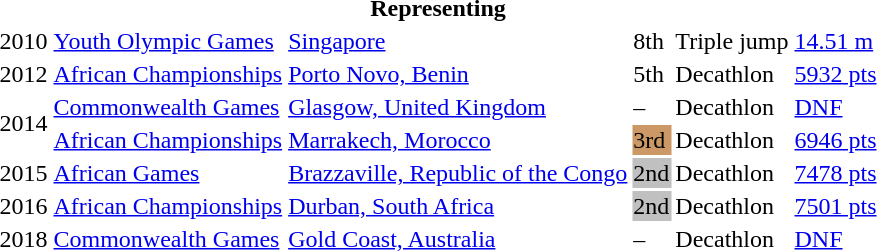<table>
<tr>
<th colspan="6">Representing </th>
</tr>
<tr>
<td>2010</td>
<td><a href='#'>Youth Olympic Games</a></td>
<td><a href='#'>Singapore</a></td>
<td>8th</td>
<td>Triple jump</td>
<td><a href='#'>14.51 m</a></td>
</tr>
<tr>
<td>2012</td>
<td><a href='#'>African Championships</a></td>
<td><a href='#'>Porto Novo, Benin</a></td>
<td>5th</td>
<td>Decathlon</td>
<td><a href='#'>5932 pts</a></td>
</tr>
<tr>
<td rowspan=2>2014</td>
<td><a href='#'>Commonwealth Games</a></td>
<td><a href='#'>Glasgow, United Kingdom</a></td>
<td>–</td>
<td>Decathlon</td>
<td><a href='#'>DNF</a></td>
</tr>
<tr>
<td><a href='#'>African Championships</a></td>
<td><a href='#'>Marrakech, Morocco</a></td>
<td bgcolor=cc9966>3rd</td>
<td>Decathlon</td>
<td><a href='#'>6946 pts</a></td>
</tr>
<tr>
<td>2015</td>
<td><a href='#'>African Games</a></td>
<td><a href='#'>Brazzaville, Republic of the Congo</a></td>
<td bgcolor=silver>2nd</td>
<td>Decathlon</td>
<td><a href='#'>7478 pts</a></td>
</tr>
<tr>
<td>2016</td>
<td><a href='#'>African Championships</a></td>
<td><a href='#'>Durban, South Africa</a></td>
<td bgcolor=silver>2nd</td>
<td>Decathlon</td>
<td><a href='#'>7501 pts</a></td>
</tr>
<tr>
<td>2018</td>
<td><a href='#'>Commonwealth Games</a></td>
<td><a href='#'>Gold Coast, Australia</a></td>
<td>–</td>
<td>Decathlon</td>
<td><a href='#'>DNF</a></td>
</tr>
</table>
